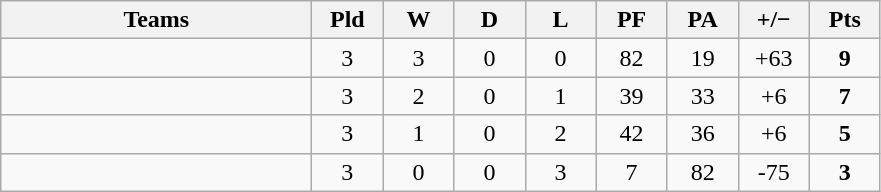<table class="wikitable" style="text-align: center;">
<tr>
<th width="200">Teams</th>
<th width="40">Pld</th>
<th width="40">W</th>
<th width="40">D</th>
<th width="40">L</th>
<th width="40">PF</th>
<th width="40">PA</th>
<th width="40">+/−</th>
<th width="40">Pts</th>
</tr>
<tr>
<td align=left></td>
<td>3</td>
<td>3</td>
<td>0</td>
<td>0</td>
<td>82</td>
<td>19</td>
<td>+63</td>
<td><strong>9</strong></td>
</tr>
<tr>
<td align=left></td>
<td>3</td>
<td>2</td>
<td>0</td>
<td>1</td>
<td>39</td>
<td>33</td>
<td>+6</td>
<td><strong>7</strong></td>
</tr>
<tr>
<td align=left></td>
<td>3</td>
<td>1</td>
<td>0</td>
<td>2</td>
<td>42</td>
<td>36</td>
<td>+6</td>
<td><strong>5</strong></td>
</tr>
<tr>
<td align=left></td>
<td>3</td>
<td>0</td>
<td>0</td>
<td>3</td>
<td>7</td>
<td>82</td>
<td>-75</td>
<td><strong>3</strong></td>
</tr>
</table>
